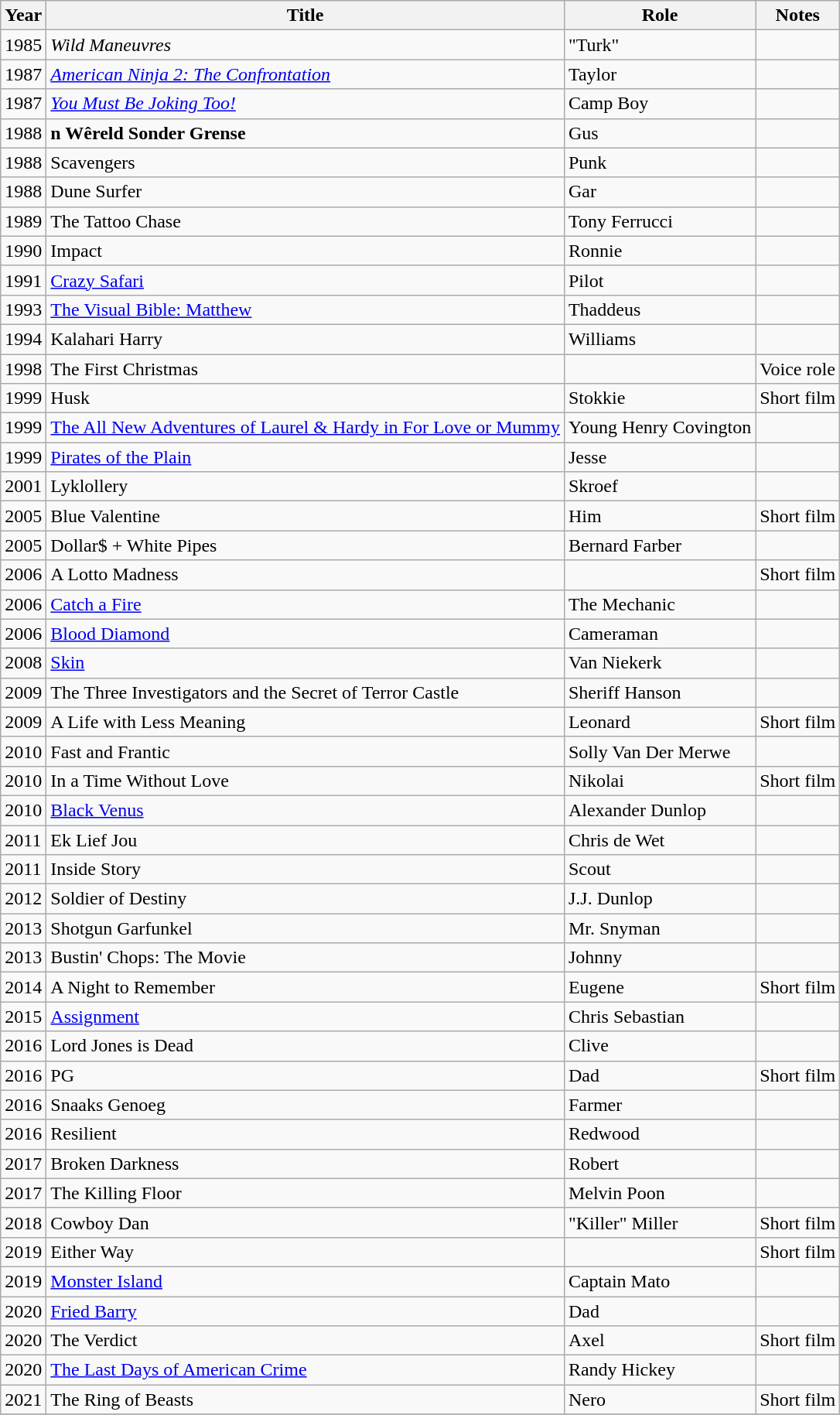<table class="wikitable sortable">
<tr>
<th>Year</th>
<th>Title</th>
<th>Role</th>
<th class="unsortable">Notes</th>
</tr>
<tr>
<td>1985</td>
<td><em>Wild Maneuvres</em></td>
<td>"Turk"</td>
<td></td>
</tr>
<tr>
<td>1987</td>
<td><em><a href='#'>American Ninja 2: The Confrontation</a></em></td>
<td>Taylor</td>
<td></td>
</tr>
<tr>
<td>1987</td>
<td><em><a href='#'>You Must Be Joking Too!</a></em></td>
<td>Camp Boy</td>
<td></td>
</tr>
<tr>
<td>1988</td>
<td><strong>n Wêreld Sonder Grense<em></td>
<td>Gus</td>
<td></td>
</tr>
<tr>
<td>1988</td>
<td></em>Scavengers<em></td>
<td>Punk</td>
<td></td>
</tr>
<tr>
<td>1988</td>
<td></em>Dune Surfer<em></td>
<td>Gar</td>
<td></td>
</tr>
<tr>
<td>1989</td>
<td></em>The Tattoo Chase<em></td>
<td>Tony Ferrucci</td>
<td></td>
</tr>
<tr>
<td>1990</td>
<td></em>Impact<em></td>
<td>Ronnie</td>
<td></td>
</tr>
<tr>
<td>1991</td>
<td></em><a href='#'>Crazy Safari</a><em></td>
<td>Pilot</td>
<td></td>
</tr>
<tr>
<td>1993</td>
<td></em><a href='#'>The Visual Bible: Matthew</a><em></td>
<td>Thaddeus</td>
<td></td>
</tr>
<tr>
<td>1994</td>
<td></em>Kalahari Harry<em></td>
<td>Williams</td>
<td></td>
</tr>
<tr>
<td>1998</td>
<td></em>The First Christmas<em></td>
<td></td>
<td>Voice role</td>
</tr>
<tr>
<td>1999</td>
<td></em>Husk<em></td>
<td>Stokkie</td>
<td>Short film</td>
</tr>
<tr>
<td>1999</td>
<td></em><a href='#'>The All New Adventures of Laurel & Hardy in For Love or Mummy</a><em></td>
<td>Young Henry Covington</td>
<td></td>
</tr>
<tr>
<td>1999</td>
<td></em><a href='#'>Pirates of the Plain</a><em></td>
<td>Jesse</td>
<td></td>
</tr>
<tr>
<td>2001</td>
<td></em>Lyklollery<em></td>
<td>Skroef</td>
<td></td>
</tr>
<tr>
<td>2005</td>
<td></em>Blue Valentine<em></td>
<td>Him</td>
<td>Short film</td>
</tr>
<tr>
<td>2005</td>
<td></em>Dollar$ + White Pipes<em></td>
<td>Bernard Farber</td>
<td></td>
</tr>
<tr>
<td>2006</td>
<td></em>A Lotto Madness<em></td>
<td></td>
<td>Short film</td>
</tr>
<tr>
<td>2006</td>
<td></em><a href='#'>Catch a Fire</a><em></td>
<td>The Mechanic</td>
<td></td>
</tr>
<tr>
<td>2006</td>
<td></em><a href='#'>Blood Diamond</a><em></td>
<td>Cameraman</td>
<td></td>
</tr>
<tr>
<td>2008</td>
<td></em><a href='#'>Skin</a><em></td>
<td>Van Niekerk</td>
<td></td>
</tr>
<tr>
<td>2009</td>
<td></em>The Three Investigators and the Secret of Terror Castle<em></td>
<td>Sheriff Hanson</td>
<td></td>
</tr>
<tr>
<td>2009</td>
<td></em>A Life with Less Meaning<em></td>
<td>Leonard</td>
<td>Short film</td>
</tr>
<tr>
<td>2010</td>
<td></em>Fast and Frantic<em></td>
<td>Solly Van Der Merwe</td>
<td></td>
</tr>
<tr>
<td>2010</td>
<td></em>In a Time Without Love<em></td>
<td>Nikolai</td>
<td>Short film</td>
</tr>
<tr>
<td>2010</td>
<td></em><a href='#'>Black Venus</a><em></td>
<td>Alexander Dunlop</td>
<td></td>
</tr>
<tr>
<td>2011</td>
<td></em>Ek Lief Jou<em></td>
<td>Chris de Wet</td>
<td></td>
</tr>
<tr>
<td>2011</td>
<td></em>Inside Story<em></td>
<td>Scout</td>
<td></td>
</tr>
<tr>
<td>2012</td>
<td></em>Soldier of Destiny<em></td>
<td>J.J. Dunlop</td>
<td></td>
</tr>
<tr>
<td>2013</td>
<td></em>Shotgun Garfunkel<em></td>
<td>Mr. Snyman</td>
<td></td>
</tr>
<tr>
<td>2013</td>
<td></em>Bustin' Chops: The Movie<em></td>
<td>Johnny</td>
<td></td>
</tr>
<tr>
<td>2014</td>
<td></em>A Night to Remember<em></td>
<td>Eugene</td>
<td>Short film</td>
</tr>
<tr>
<td>2015</td>
<td></em><a href='#'>Assignment</a><em></td>
<td>Chris Sebastian</td>
<td></td>
</tr>
<tr>
<td>2016</td>
<td></em>Lord Jones is Dead<em></td>
<td>Clive</td>
<td></td>
</tr>
<tr>
<td>2016</td>
<td></em>PG<em></td>
<td>Dad</td>
<td>Short film</td>
</tr>
<tr>
<td>2016</td>
<td></em>Snaaks Genoeg<em></td>
<td>Farmer</td>
<td></td>
</tr>
<tr>
<td>2016</td>
<td></em>Resilient<em></td>
<td>Redwood</td>
<td></td>
</tr>
<tr>
<td>2017</td>
<td></em>Broken Darkness<em></td>
<td>Robert</td>
<td></td>
</tr>
<tr>
<td>2017</td>
<td></em>The Killing Floor<em></td>
<td>Melvin Poon</td>
<td></td>
</tr>
<tr>
<td>2018</td>
<td></em>Cowboy Dan<em></td>
<td>"Killer" Miller</td>
<td>Short film</td>
</tr>
<tr>
<td>2019</td>
<td></em>Either Way<em></td>
<td></td>
<td>Short film</td>
</tr>
<tr>
<td>2019</td>
<td></em><a href='#'>Monster Island</a><em></td>
<td>Captain Mato</td>
<td></td>
</tr>
<tr>
<td>2020</td>
<td></em><a href='#'>Fried Barry</a><em></td>
<td>Dad</td>
<td></td>
</tr>
<tr>
<td>2020</td>
<td></em>The Verdict<em></td>
<td>Axel</td>
<td>Short film</td>
</tr>
<tr>
<td>2020</td>
<td></em><a href='#'>The Last Days of American Crime</a><em></td>
<td>Randy Hickey</td>
<td></td>
</tr>
<tr>
<td>2021</td>
<td></em>The Ring of Beasts<em></td>
<td>Nero</td>
<td>Short film</td>
</tr>
<tr>
</tr>
</table>
